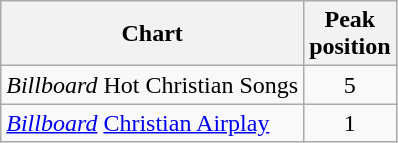<table class="wikitable">
<tr>
<th>Chart</th>
<th>Peak<br>position</th>
</tr>
<tr>
<td><em>Billboard</em> Hot Christian Songs</td>
<td align="center">5</td>
</tr>
<tr>
<td><em><a href='#'>Billboard</a></em> <a href='#'>Christian Airplay</a></td>
<td align="center">1</td>
</tr>
</table>
